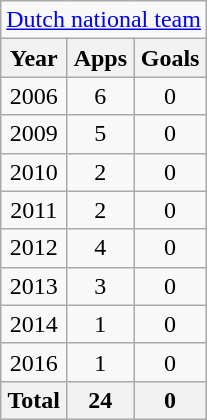<table class="wikitable" style="text-align: center;">
<tr>
<td colspan="3"><a href='#'>Dutch national team</a></td>
</tr>
<tr>
<th>Year</th>
<th>Apps</th>
<th>Goals</th>
</tr>
<tr>
<td>2006</td>
<td>6</td>
<td>0</td>
</tr>
<tr>
<td>2009</td>
<td>5</td>
<td>0</td>
</tr>
<tr>
<td>2010</td>
<td>2</td>
<td>0</td>
</tr>
<tr>
<td>2011</td>
<td>2</td>
<td>0</td>
</tr>
<tr>
<td>2012</td>
<td>4</td>
<td>0</td>
</tr>
<tr>
<td>2013</td>
<td>3</td>
<td>0</td>
</tr>
<tr>
<td>2014</td>
<td>1</td>
<td>0</td>
</tr>
<tr>
<td>2016</td>
<td>1</td>
<td>0</td>
</tr>
<tr>
<th>Total</th>
<th>24</th>
<th>0</th>
</tr>
</table>
